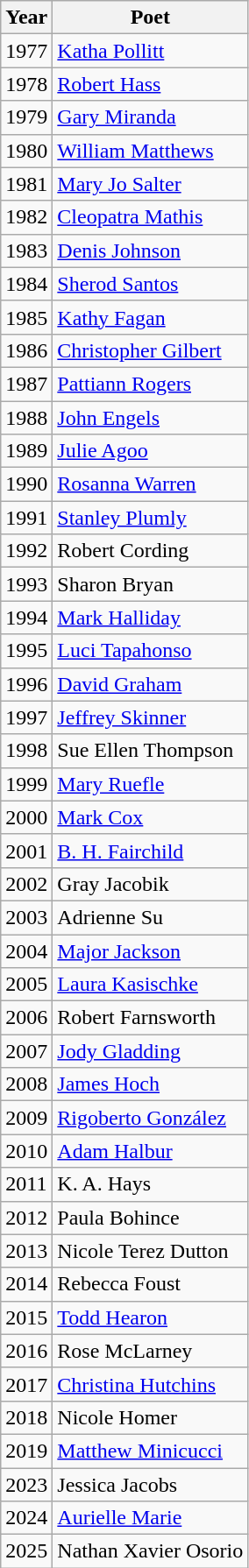<table class="wikitable sortable">
<tr>
<th>Year</th>
<th>Poet</th>
</tr>
<tr>
<td>1977</td>
<td><a href='#'>Katha Pollitt</a></td>
</tr>
<tr>
<td>1978</td>
<td><a href='#'>Robert Hass</a></td>
</tr>
<tr>
<td>1979</td>
<td><a href='#'>Gary Miranda</a></td>
</tr>
<tr>
<td>1980</td>
<td><a href='#'>William Matthews</a></td>
</tr>
<tr>
<td>1981</td>
<td><a href='#'>Mary Jo Salter</a></td>
</tr>
<tr>
<td>1982</td>
<td><a href='#'>Cleopatra Mathis</a></td>
</tr>
<tr>
<td>1983</td>
<td><a href='#'>Denis Johnson</a></td>
</tr>
<tr>
<td>1984</td>
<td><a href='#'>Sherod Santos</a></td>
</tr>
<tr>
<td>1985</td>
<td><a href='#'>Kathy Fagan</a></td>
</tr>
<tr>
<td>1986</td>
<td><a href='#'>Christopher Gilbert</a></td>
</tr>
<tr>
<td>1987</td>
<td><a href='#'>Pattiann Rogers</a></td>
</tr>
<tr>
<td>1988</td>
<td><a href='#'>John Engels</a></td>
</tr>
<tr>
<td>1989</td>
<td><a href='#'>Julie Agoo</a></td>
</tr>
<tr>
<td>1990</td>
<td><a href='#'>Rosanna Warren</a></td>
</tr>
<tr>
<td>1991</td>
<td><a href='#'>Stanley Plumly</a></td>
</tr>
<tr>
<td>1992</td>
<td>Robert Cording</td>
</tr>
<tr>
<td>1993</td>
<td>Sharon Bryan</td>
</tr>
<tr>
<td>1994</td>
<td><a href='#'>Mark Halliday</a></td>
</tr>
<tr>
<td>1995</td>
<td><a href='#'>Luci Tapahonso</a></td>
</tr>
<tr>
<td>1996</td>
<td><a href='#'>David Graham</a></td>
</tr>
<tr>
<td>1997</td>
<td><a href='#'>Jeffrey Skinner</a></td>
</tr>
<tr>
<td>1998</td>
<td>Sue Ellen Thompson</td>
</tr>
<tr>
<td>1999</td>
<td><a href='#'>Mary Ruefle</a></td>
</tr>
<tr>
<td>2000</td>
<td><a href='#'>Mark Cox</a></td>
</tr>
<tr>
<td>2001</td>
<td><a href='#'>B. H. Fairchild</a></td>
</tr>
<tr>
<td>2002</td>
<td>Gray Jacobik</td>
</tr>
<tr>
<td>2003</td>
<td>Adrienne Su</td>
</tr>
<tr>
<td>2004</td>
<td><a href='#'>Major Jackson</a></td>
</tr>
<tr>
<td>2005</td>
<td><a href='#'>Laura Kasischke</a></td>
</tr>
<tr>
<td>2006</td>
<td>Robert Farnsworth</td>
</tr>
<tr>
<td>2007</td>
<td><a href='#'>Jody Gladding</a></td>
</tr>
<tr>
<td>2008</td>
<td><a href='#'>James Hoch</a></td>
</tr>
<tr>
<td>2009</td>
<td><a href='#'>Rigoberto González</a></td>
</tr>
<tr>
<td>2010</td>
<td><a href='#'>Adam Halbur</a></td>
</tr>
<tr>
<td>2011</td>
<td>K. A. Hays</td>
</tr>
<tr>
<td>2012</td>
<td>Paula Bohince</td>
</tr>
<tr>
<td>2013</td>
<td>Nicole Terez Dutton</td>
</tr>
<tr>
<td>2014</td>
<td>Rebecca Foust</td>
</tr>
<tr>
<td>2015</td>
<td><a href='#'>Todd Hearon</a></td>
</tr>
<tr>
<td>2016</td>
<td>Rose McLarney</td>
</tr>
<tr>
<td>2017</td>
<td><a href='#'>Christina Hutchins</a></td>
</tr>
<tr>
<td>2018</td>
<td>Nicole Homer</td>
</tr>
<tr>
<td>2019</td>
<td><a href='#'>Matthew Minicucci</a></td>
</tr>
<tr>
<td>2023</td>
<td>Jessica Jacobs</td>
</tr>
<tr>
<td>2024</td>
<td><a href='#'>Aurielle Marie</a></td>
</tr>
<tr>
<td>2025</td>
<td>Nathan Xavier Osorio</td>
</tr>
</table>
